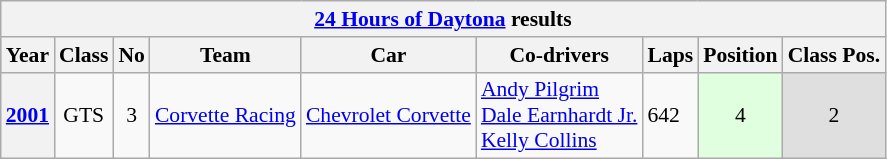<table class="wikitable" style="font-size:90%">
<tr>
<th colspan=45><a href='#'>24 Hours of Daytona</a> results</th>
</tr>
<tr style="background:#abbbdd;">
<th>Year</th>
<th>Class</th>
<th>No</th>
<th>Team</th>
<th>Car</th>
<th>Co-drivers</th>
<th>Laps</th>
<th>Position</th>
<th>Class Pos.</th>
</tr>
<tr>
<th><a href='#'>2001</a></th>
<td align=center>GTS</td>
<td align=center>3</td>
<td nowrap> <a href='#'>Corvette Racing</a></td>
<td nowrap><a href='#'>Chevrolet Corvette</a></td>
<td nowrap> <a href='#'>Andy Pilgrim</a><br> <a href='#'>Dale Earnhardt Jr.</a><br> <a href='#'>Kelly Collins</a></td>
<td>642</td>
<td style="background:#DFFFDF;" align=center>4</td>
<td style="background:#DFDFDF;" align=center>2</td>
</tr>
</table>
